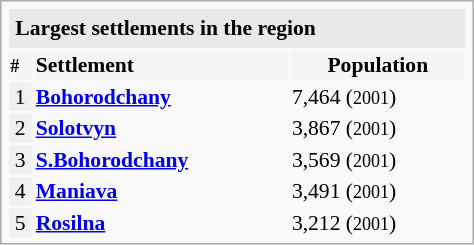<table class="infobox" style="text-align:left; width:25%; margin-left:10px; font-size:90%">
<tr>
<th colspan="7" style="background:#e9e9e9; padding:0.3em;" 0; line-height:1.2em;>Largest settlements in the region</th>
</tr>
<tr>
<th style="text-align:left; background:#f5f5f5;"><small>#</small></th>
<th style="text-align:left; background:#f5f5f5;">Settlement</th>
<th style="text-align:center; background:#f5f5f5;">Population</th>
</tr>
<tr>
<td style="text-align:center; background:#f0f0f0;">1</td>
<td align=left><strong><a href='#'>Bohorodchany</a></strong></td>
<td>7,464 (<small>2001</small>)</td>
</tr>
<tr>
<td style="text-align:center; background:#f0f0f0;">2</td>
<td align=left><strong><a href='#'>Solotvyn</a></strong></td>
<td>3,867 (<small>2001</small>)</td>
</tr>
<tr>
<td style="text-align:center; background:#f0f0f0;">3</td>
<td align=left><strong><a href='#'>S.Bohorodchany</a></strong></td>
<td>3,569 (<small>2001</small>)</td>
</tr>
<tr>
<td style="text-align:center; background:#f0f0f0;">4</td>
<td align=left><strong><a href='#'>Maniava</a></strong></td>
<td>3,491 (<small>2001</small>)</td>
</tr>
<tr>
<td style="text-align:center; background:#f0f0f0;">5</td>
<td align=left><strong><a href='#'>Rosilna</a></strong></td>
<td>3,212 (<small>2001</small>)</td>
</tr>
</table>
